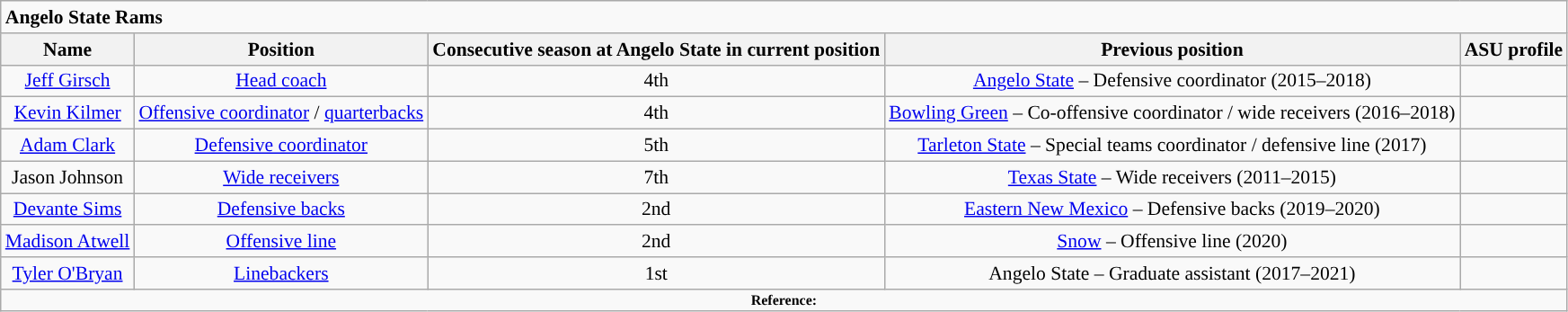<table class="wikitable" style="font-size:90%;">
<tr>
<td colspan=5><strong>Angelo State Rams</strong></td>
</tr>
<tr align="center";>
<th>Name</th>
<th>Position</th>
<th>Consecutive season at Angelo State in current position</th>
<th>Previous position</th>
<th>ASU profile</th>
</tr>
<tr align="center";>
<td><a href='#'>Jeff Girsch</a></td>
<td><a href='#'>Head coach</a></td>
<td>4th</td>
<td><a href='#'>Angelo State</a> – Defensive coordinator (2015–2018)</td>
<td></td>
</tr>
<tr align="center";>
<td><a href='#'>Kevin Kilmer</a></td>
<td><a href='#'>Offensive coordinator</a> / <a href='#'>quarterbacks</a></td>
<td>4th</td>
<td><a href='#'>Bowling Green</a> – Co-offensive coordinator / wide receivers (2016–2018)</td>
<td></td>
</tr>
<tr align="center";>
<td><a href='#'>Adam Clark</a></td>
<td><a href='#'>Defensive coordinator</a></td>
<td>5th</td>
<td><a href='#'>Tarleton State</a> – Special teams coordinator / defensive line (2017)</td>
<td></td>
</tr>
<tr align="center";>
<td>Jason Johnson</td>
<td><a href='#'>Wide receivers</a></td>
<td>7th</td>
<td><a href='#'>Texas State</a> – Wide receivers (2011–2015)</td>
<td></td>
</tr>
<tr align="center";>
<td><a href='#'>Devante Sims</a></td>
<td><a href='#'>Defensive backs</a></td>
<td>2nd</td>
<td><a href='#'>Eastern New Mexico</a> – Defensive backs (2019–2020)</td>
<td></td>
</tr>
<tr align="center";>
<td><a href='#'>Madison Atwell</a></td>
<td><a href='#'>Offensive line</a></td>
<td>2nd</td>
<td><a href='#'>Snow</a> – Offensive line (2020)</td>
<td></td>
</tr>
<tr align="center";>
<td><a href='#'>Tyler O'Bryan</a></td>
<td><a href='#'>Linebackers</a></td>
<td>1st</td>
<td>Angelo State – Graduate assistant (2017–2021)</td>
<td></td>
</tr>
<tr>
<td colspan="5" style="font-size:8pt; text-align:center;"><strong>Reference:</strong></td>
</tr>
</table>
